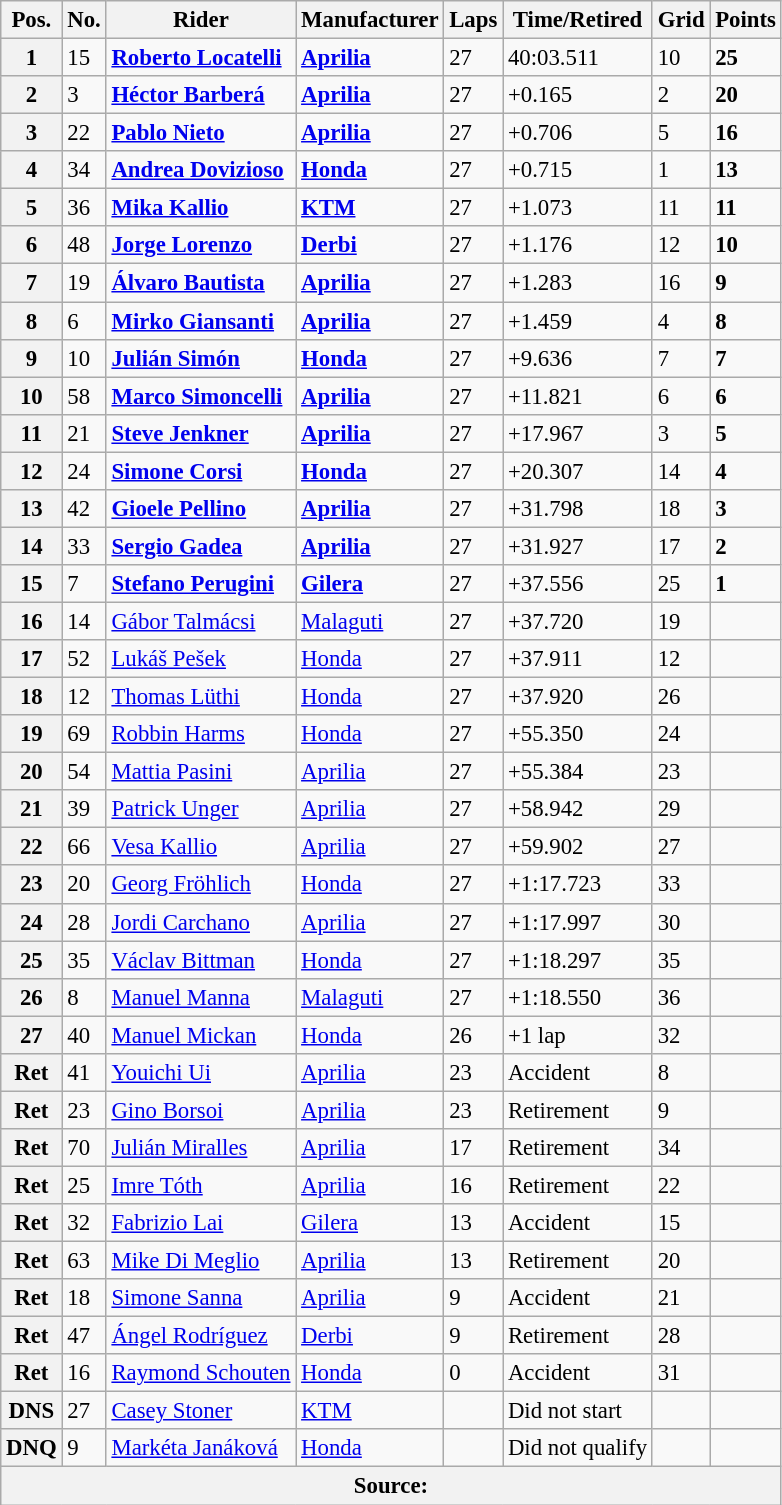<table class="wikitable" style="font-size: 95%;">
<tr>
<th>Pos.</th>
<th>No.</th>
<th>Rider</th>
<th>Manufacturer</th>
<th>Laps</th>
<th>Time/Retired</th>
<th>Grid</th>
<th>Points</th>
</tr>
<tr>
<th>1</th>
<td>15</td>
<td> <strong><a href='#'>Roberto Locatelli</a></strong></td>
<td><strong><a href='#'>Aprilia</a></strong></td>
<td>27</td>
<td>40:03.511</td>
<td>10</td>
<td><strong>25</strong></td>
</tr>
<tr>
<th>2</th>
<td>3</td>
<td> <strong><a href='#'>Héctor Barberá</a></strong></td>
<td><strong><a href='#'>Aprilia</a></strong></td>
<td>27</td>
<td>+0.165</td>
<td>2</td>
<td><strong>20</strong></td>
</tr>
<tr>
<th>3</th>
<td>22</td>
<td> <strong><a href='#'>Pablo Nieto</a></strong></td>
<td><strong><a href='#'>Aprilia</a></strong></td>
<td>27</td>
<td>+0.706</td>
<td>5</td>
<td><strong>16</strong></td>
</tr>
<tr>
<th>4</th>
<td>34</td>
<td> <strong><a href='#'>Andrea Dovizioso</a></strong></td>
<td><strong><a href='#'>Honda</a></strong></td>
<td>27</td>
<td>+0.715</td>
<td>1</td>
<td><strong>13</strong></td>
</tr>
<tr>
<th>5</th>
<td>36</td>
<td> <strong><a href='#'>Mika Kallio</a></strong></td>
<td><strong><a href='#'>KTM</a></strong></td>
<td>27</td>
<td>+1.073</td>
<td>11</td>
<td><strong>11</strong></td>
</tr>
<tr>
<th>6</th>
<td>48</td>
<td> <strong><a href='#'>Jorge Lorenzo</a></strong></td>
<td><strong><a href='#'>Derbi</a></strong></td>
<td>27</td>
<td>+1.176</td>
<td>12</td>
<td><strong>10</strong></td>
</tr>
<tr>
<th>7</th>
<td>19</td>
<td> <strong><a href='#'>Álvaro Bautista</a></strong></td>
<td><strong><a href='#'>Aprilia</a></strong></td>
<td>27</td>
<td>+1.283</td>
<td>16</td>
<td><strong>9</strong></td>
</tr>
<tr>
<th>8</th>
<td>6</td>
<td> <strong><a href='#'>Mirko Giansanti</a></strong></td>
<td><strong><a href='#'>Aprilia</a></strong></td>
<td>27</td>
<td>+1.459</td>
<td>4</td>
<td><strong>8</strong></td>
</tr>
<tr>
<th>9</th>
<td>10</td>
<td> <strong><a href='#'>Julián Simón</a></strong></td>
<td><strong><a href='#'>Honda</a></strong></td>
<td>27</td>
<td>+9.636</td>
<td>7</td>
<td><strong>7</strong></td>
</tr>
<tr>
<th>10</th>
<td>58</td>
<td> <strong><a href='#'>Marco Simoncelli</a></strong></td>
<td><strong><a href='#'>Aprilia</a></strong></td>
<td>27</td>
<td>+11.821</td>
<td>6</td>
<td><strong>6</strong></td>
</tr>
<tr>
<th>11</th>
<td>21</td>
<td> <strong><a href='#'>Steve Jenkner</a></strong></td>
<td><strong><a href='#'>Aprilia</a></strong></td>
<td>27</td>
<td>+17.967</td>
<td>3</td>
<td><strong>5</strong></td>
</tr>
<tr>
<th>12</th>
<td>24</td>
<td> <strong><a href='#'>Simone Corsi</a></strong></td>
<td><strong><a href='#'>Honda</a></strong></td>
<td>27</td>
<td>+20.307</td>
<td>14</td>
<td><strong>4</strong></td>
</tr>
<tr>
<th>13</th>
<td>42</td>
<td> <strong><a href='#'>Gioele Pellino</a></strong></td>
<td><strong><a href='#'>Aprilia</a></strong></td>
<td>27</td>
<td>+31.798</td>
<td>18</td>
<td><strong>3</strong></td>
</tr>
<tr>
<th>14</th>
<td>33</td>
<td> <strong><a href='#'>Sergio Gadea</a></strong></td>
<td><strong><a href='#'>Aprilia</a></strong></td>
<td>27</td>
<td>+31.927</td>
<td>17</td>
<td><strong>2</strong></td>
</tr>
<tr>
<th>15</th>
<td>7</td>
<td> <strong><a href='#'>Stefano Perugini</a></strong></td>
<td><strong><a href='#'>Gilera</a></strong></td>
<td>27</td>
<td>+37.556</td>
<td>25</td>
<td><strong>1</strong></td>
</tr>
<tr>
<th>16</th>
<td>14</td>
<td> <a href='#'>Gábor Talmácsi</a></td>
<td><a href='#'>Malaguti</a></td>
<td>27</td>
<td>+37.720</td>
<td>19</td>
<td></td>
</tr>
<tr>
<th>17</th>
<td>52</td>
<td> <a href='#'>Lukáš Pešek</a></td>
<td><a href='#'>Honda</a></td>
<td>27</td>
<td>+37.911</td>
<td>12</td>
<td></td>
</tr>
<tr>
<th>18</th>
<td>12</td>
<td> <a href='#'>Thomas Lüthi</a></td>
<td><a href='#'>Honda</a></td>
<td>27</td>
<td>+37.920</td>
<td>26</td>
<td></td>
</tr>
<tr>
<th>19</th>
<td>69</td>
<td> <a href='#'>Robbin Harms</a></td>
<td><a href='#'>Honda</a></td>
<td>27</td>
<td>+55.350</td>
<td>24</td>
<td></td>
</tr>
<tr>
<th>20</th>
<td>54</td>
<td> <a href='#'>Mattia Pasini</a></td>
<td><a href='#'>Aprilia</a></td>
<td>27</td>
<td>+55.384</td>
<td>23</td>
<td></td>
</tr>
<tr>
<th>21</th>
<td>39</td>
<td> <a href='#'>Patrick Unger</a></td>
<td><a href='#'>Aprilia</a></td>
<td>27</td>
<td>+58.942</td>
<td>29</td>
<td></td>
</tr>
<tr>
<th>22</th>
<td>66</td>
<td> <a href='#'>Vesa Kallio</a></td>
<td><a href='#'>Aprilia</a></td>
<td>27</td>
<td>+59.902</td>
<td>27</td>
<td></td>
</tr>
<tr>
<th>23</th>
<td>20</td>
<td> <a href='#'>Georg Fröhlich</a></td>
<td><a href='#'>Honda</a></td>
<td>27</td>
<td>+1:17.723</td>
<td>33</td>
<td></td>
</tr>
<tr>
<th>24</th>
<td>28</td>
<td> <a href='#'>Jordi Carchano</a></td>
<td><a href='#'>Aprilia</a></td>
<td>27</td>
<td>+1:17.997</td>
<td>30</td>
<td></td>
</tr>
<tr>
<th>25</th>
<td>35</td>
<td> <a href='#'>Václav Bittman</a></td>
<td><a href='#'>Honda</a></td>
<td>27</td>
<td>+1:18.297</td>
<td>35</td>
<td></td>
</tr>
<tr>
<th>26</th>
<td>8</td>
<td> <a href='#'>Manuel Manna</a></td>
<td><a href='#'>Malaguti</a></td>
<td>27</td>
<td>+1:18.550</td>
<td>36</td>
<td></td>
</tr>
<tr>
<th>27</th>
<td>40</td>
<td> <a href='#'>Manuel Mickan</a></td>
<td><a href='#'>Honda</a></td>
<td>26</td>
<td>+1 lap</td>
<td>32</td>
<td></td>
</tr>
<tr>
<th>Ret</th>
<td>41</td>
<td> <a href='#'>Youichi Ui</a></td>
<td><a href='#'>Aprilia</a></td>
<td>23</td>
<td>Accident</td>
<td>8</td>
<td></td>
</tr>
<tr>
<th>Ret</th>
<td>23</td>
<td> <a href='#'>Gino Borsoi</a></td>
<td><a href='#'>Aprilia</a></td>
<td>23</td>
<td>Retirement</td>
<td>9</td>
<td></td>
</tr>
<tr>
<th>Ret</th>
<td>70</td>
<td> <a href='#'>Julián Miralles</a></td>
<td><a href='#'>Aprilia</a></td>
<td>17</td>
<td>Retirement</td>
<td>34</td>
<td></td>
</tr>
<tr>
<th>Ret</th>
<td>25</td>
<td> <a href='#'>Imre Tóth</a></td>
<td><a href='#'>Aprilia</a></td>
<td>16</td>
<td>Retirement</td>
<td>22</td>
<td></td>
</tr>
<tr>
<th>Ret</th>
<td>32</td>
<td> <a href='#'>Fabrizio Lai</a></td>
<td><a href='#'>Gilera</a></td>
<td>13</td>
<td>Accident</td>
<td>15</td>
<td></td>
</tr>
<tr>
<th>Ret</th>
<td>63</td>
<td> <a href='#'>Mike Di Meglio</a></td>
<td><a href='#'>Aprilia</a></td>
<td>13</td>
<td>Retirement</td>
<td>20</td>
<td></td>
</tr>
<tr>
<th>Ret</th>
<td>18</td>
<td> <a href='#'>Simone Sanna</a></td>
<td><a href='#'>Aprilia</a></td>
<td>9</td>
<td>Accident</td>
<td>21</td>
<td></td>
</tr>
<tr>
<th>Ret</th>
<td>47</td>
<td> <a href='#'>Ángel Rodríguez</a></td>
<td><a href='#'>Derbi</a></td>
<td>9</td>
<td>Retirement</td>
<td>28</td>
<td></td>
</tr>
<tr>
<th>Ret</th>
<td>16</td>
<td> <a href='#'>Raymond Schouten</a></td>
<td><a href='#'>Honda</a></td>
<td>0</td>
<td>Accident</td>
<td>31</td>
<td></td>
</tr>
<tr>
<th>DNS</th>
<td>27</td>
<td> <a href='#'>Casey Stoner</a></td>
<td><a href='#'>KTM</a></td>
<td></td>
<td>Did not start</td>
<td></td>
<td></td>
</tr>
<tr>
<th>DNQ</th>
<td>9</td>
<td> <a href='#'>Markéta Janáková</a></td>
<td><a href='#'>Honda</a></td>
<td></td>
<td>Did not qualify</td>
<td></td>
<td></td>
</tr>
<tr>
<th colspan=8>Source: </th>
</tr>
</table>
